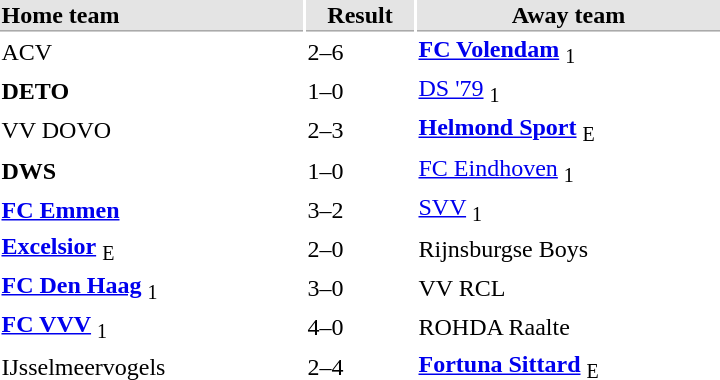<table>
<tr bgcolor="#E4E4E4">
<th style="border-bottom:1px solid #AAAAAA" width="200" align="left">Home team</th>
<th style="border-bottom:1px solid #AAAAAA" width="70" align="center">Result</th>
<th style="border-bottom:1px solid #AAAAAA" width="200">Away team</th>
</tr>
<tr>
<td>ACV</td>
<td>2–6</td>
<td><strong><a href='#'>FC Volendam</a></strong> <sub>1</sub></td>
</tr>
<tr>
<td><strong>DETO</strong></td>
<td>1–0</td>
<td><a href='#'>DS '79</a> <sub>1</sub></td>
</tr>
<tr>
<td>VV DOVO</td>
<td>2–3</td>
<td><strong><a href='#'>Helmond Sport</a></strong> <sub>E</sub></td>
</tr>
<tr>
<td><strong>DWS</strong></td>
<td>1–0</td>
<td><a href='#'>FC Eindhoven</a> <sub>1</sub></td>
</tr>
<tr>
<td><strong><a href='#'>FC Emmen</a></strong></td>
<td>3–2</td>
<td><a href='#'>SVV</a> <sub>1</sub></td>
</tr>
<tr>
<td><strong><a href='#'>Excelsior</a></strong> <sub>E</sub></td>
<td>2–0</td>
<td>Rijnsburgse Boys</td>
</tr>
<tr>
<td><strong><a href='#'>FC Den Haag</a></strong> <sub>1</sub></td>
<td>3–0</td>
<td>VV RCL</td>
</tr>
<tr>
<td><strong><a href='#'>FC VVV</a></strong> <sub>1</sub></td>
<td>4–0</td>
<td>ROHDA Raalte</td>
</tr>
<tr>
<td>IJsselmeervogels</td>
<td>2–4</td>
<td><strong><a href='#'>Fortuna Sittard</a></strong> <sub>E</sub></td>
</tr>
</table>
